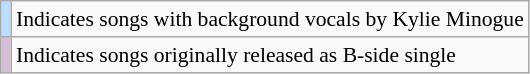<table class="wikitable" style="font-size:90%;">
<tr>
<td style="background-color:#bbddff"></td>
<td>Indicates songs with background vocals by Kylie Minogue</td>
</tr>
<tr>
<td style="background-color:#D8BFD8"></td>
<td>Indicates songs originally released as B-side single</td>
</tr>
</table>
